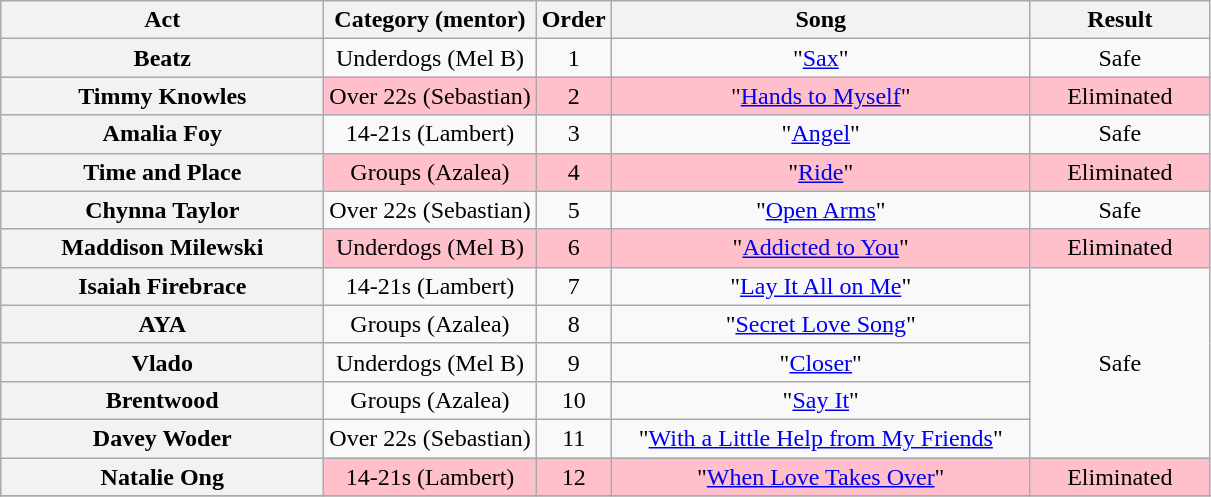<table class="wikitable plainrowheaders" style="text-align:center;">
<tr>
<th scope="col" style="width:13em;">Act</th>
<th scope="col">Category (mentor)</th>
<th scope="col">Order</th>
<th scope="col" style="width:17em;">Song</th>
<th scope="col" style="width:7em;">Result</th>
</tr>
<tr>
<th scope="row">Beatz</th>
<td>Underdogs (Mel B)</td>
<td>1</td>
<td>"<a href='#'>Sax</a>"</td>
<td>Safe</td>
</tr>
<tr style="background:pink">
<th scope="row">Timmy Knowles</th>
<td>Over 22s (Sebastian)</td>
<td>2</td>
<td>"<a href='#'>Hands to Myself</a>"</td>
<td>Eliminated</td>
</tr>
<tr>
<th scope="row">Amalia Foy</th>
<td>14-21s (Lambert)</td>
<td>3</td>
<td>"<a href='#'>Angel</a>"</td>
<td>Safe</td>
</tr>
<tr style="background:pink">
<th scope="row">Time and Place</th>
<td>Groups (Azalea)</td>
<td>4</td>
<td>"<a href='#'>Ride</a>"</td>
<td>Eliminated</td>
</tr>
<tr>
<th scope="row">Chynna Taylor</th>
<td>Over 22s (Sebastian)</td>
<td>5</td>
<td>"<a href='#'>Open Arms</a>"</td>
<td>Safe</td>
</tr>
<tr style="background:pink">
<th scope="row">Maddison Milewski</th>
<td>Underdogs (Mel B)</td>
<td>6</td>
<td>"<a href='#'>Addicted to You</a>"</td>
<td>Eliminated</td>
</tr>
<tr>
<th scope="row">Isaiah Firebrace</th>
<td>14-21s (Lambert)</td>
<td>7</td>
<td>"<a href='#'>Lay It All on Me</a>"</td>
<td rowspan=5>Safe</td>
</tr>
<tr>
<th scope="row">AYA</th>
<td>Groups (Azalea)</td>
<td>8</td>
<td>"<a href='#'>Secret Love Song</a>"</td>
</tr>
<tr>
<th scope="row">Vlado</th>
<td>Underdogs (Mel B)</td>
<td>9</td>
<td>"<a href='#'>Closer</a>"</td>
</tr>
<tr>
<th scope="row">Brentwood</th>
<td>Groups (Azalea)</td>
<td>10</td>
<td>"<a href='#'>Say It</a>"</td>
</tr>
<tr>
<th scope="row">Davey Woder</th>
<td>Over 22s (Sebastian)</td>
<td>11</td>
<td>"<a href='#'>With a Little Help from My Friends</a>"</td>
</tr>
<tr style="background:pink">
<th scope="row">Natalie Ong</th>
<td>14-21s (Lambert)</td>
<td>12</td>
<td>"<a href='#'>When Love Takes Over</a>"</td>
<td>Eliminated</td>
</tr>
<tr>
</tr>
</table>
